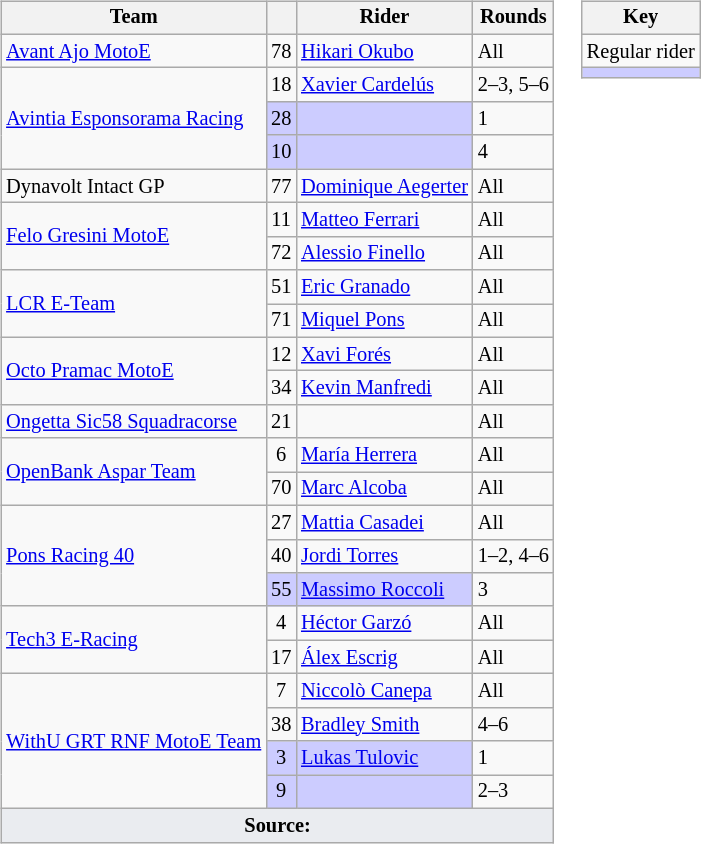<table>
<tr>
<td><br><table class="wikitable" style="font-size: 85%;">
<tr>
<th>Team</th>
<th></th>
<th>Rider</th>
<th>Rounds</th>
</tr>
<tr>
<td> <a href='#'>Avant Ajo MotoE</a></td>
<td align=center>78</td>
<td> <a href='#'>Hikari Okubo</a></td>
<td>All</td>
</tr>
<tr>
<td rowspan=3> <a href='#'>Avintia Esponsorama Racing</a></td>
<td align=center>18</td>
<td> <a href='#'>Xavier Cardelús</a></td>
<td>2–3, 5–6</td>
</tr>
<tr>
<td style="background:#ccccff;" align="center">28</td>
<td style="background:#ccccff;"> </td>
<td>1</td>
</tr>
<tr>
<td style="background:#ccccff;" align="center">10</td>
<td style="background:#ccccff;"> </td>
<td>4</td>
</tr>
<tr>
<td> Dynavolt Intact GP</td>
<td align=center>77</td>
<td nowrap> <a href='#'>Dominique Aegerter</a></td>
<td>All</td>
</tr>
<tr>
<td rowspan=2> <a href='#'>Felo Gresini MotoE</a></td>
<td align=center>11</td>
<td> <a href='#'>Matteo Ferrari</a></td>
<td>All</td>
</tr>
<tr>
<td align=center>72</td>
<td> <a href='#'>Alessio Finello</a></td>
<td>All</td>
</tr>
<tr>
<td rowspan=2> <a href='#'>LCR E-Team</a></td>
<td align=center>51</td>
<td> <a href='#'>Eric Granado</a></td>
<td>All</td>
</tr>
<tr>
<td align=center>71</td>
<td> <a href='#'>Miquel Pons</a></td>
<td>All</td>
</tr>
<tr>
<td rowspan=2> <a href='#'>Octo Pramac MotoE</a></td>
<td align=center>12</td>
<td> <a href='#'>Xavi Forés</a></td>
<td>All</td>
</tr>
<tr>
<td align=center>34</td>
<td> <a href='#'>Kevin Manfredi</a></td>
<td>All</td>
</tr>
<tr>
<td nowrap> <a href='#'>Ongetta Sic58 Squadracorse</a></td>
<td align=center>21</td>
<td> </td>
<td>All</td>
</tr>
<tr>
<td rowspan=2> <a href='#'>OpenBank Aspar Team</a></td>
<td align=center>6</td>
<td> <a href='#'>María Herrera</a></td>
<td>All</td>
</tr>
<tr>
<td align=center>70</td>
<td> <a href='#'>Marc Alcoba</a></td>
<td>All</td>
</tr>
<tr>
<td rowspan=3> <a href='#'>Pons Racing 40</a></td>
<td align=center>27</td>
<td> <a href='#'>Mattia Casadei</a></td>
<td>All</td>
</tr>
<tr>
<td align=center>40</td>
<td> <a href='#'>Jordi Torres</a></td>
<td>1–2, 4–6</td>
</tr>
<tr>
<td style="background:#ccccff;" align="center">55</td>
<td style="background:#ccccff;"> <a href='#'>Massimo Roccoli</a></td>
<td>3</td>
</tr>
<tr>
<td rowspan=2> <a href='#'>Tech3 E-Racing</a></td>
<td align=center>4</td>
<td> <a href='#'>Héctor Garzó</a></td>
<td>All</td>
</tr>
<tr>
<td align=center>17</td>
<td> <a href='#'>Álex Escrig</a></td>
<td>All</td>
</tr>
<tr>
<td rowspan=4> <a href='#'>WithU GRT RNF MotoE Team</a></td>
<td align=center>7</td>
<td> <a href='#'>Niccolò Canepa</a></td>
<td>All</td>
</tr>
<tr>
<td align=center>38</td>
<td> <a href='#'>Bradley Smith</a></td>
<td>4–6</td>
</tr>
<tr>
<td style="background:#ccccff;" align="center">3</td>
<td style="background:#ccccff;"> <a href='#'>Lukas Tulovic</a></td>
<td>1</td>
</tr>
<tr>
<td style="background:#ccccff;" align="center">9</td>
<td style="background:#ccccff;"> </td>
<td>2–3</td>
</tr>
<tr class="sortbottom">
<td colspan=4 align="bottom" style="background-color:#EAECF0; text-align:center"><strong>Source:</strong></td>
</tr>
</table>
</td>
<td valign="top"><br><table class="wikitable" style="font-size: 85%;">
<tr>
<th colspan="2">Key</th>
</tr>
<tr>
<td>Regular rider</td>
</tr>
<tr style="background:#ccccff;">
<td></td>
</tr>
</table>
</td>
</tr>
</table>
